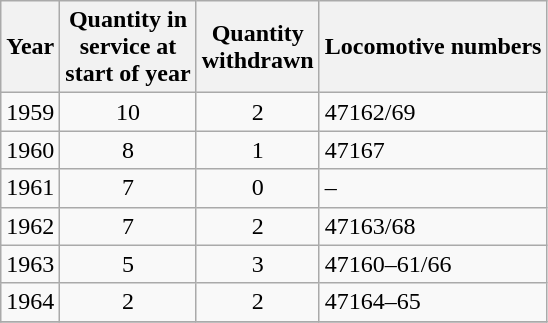<table class=wikitable style=text-align:center>
<tr>
<th>Year</th>
<th>Quantity in<br>service at<br>start of year</th>
<th>Quantity<br>withdrawn</th>
<th>Locomotive numbers</th>
</tr>
<tr>
<td>1959</td>
<td>10</td>
<td>2</td>
<td align=left>47162/69</td>
</tr>
<tr>
<td>1960</td>
<td>8</td>
<td>1</td>
<td align=left>47167</td>
</tr>
<tr>
<td>1961</td>
<td>7</td>
<td>0</td>
<td align=left>–</td>
</tr>
<tr>
<td>1962</td>
<td>7</td>
<td>2</td>
<td align=left>47163/68</td>
</tr>
<tr>
<td>1963</td>
<td>5</td>
<td>3</td>
<td align=left>47160–61/66</td>
</tr>
<tr>
<td>1964</td>
<td>2</td>
<td>2</td>
<td align=left>47164–65</td>
</tr>
<tr>
</tr>
</table>
